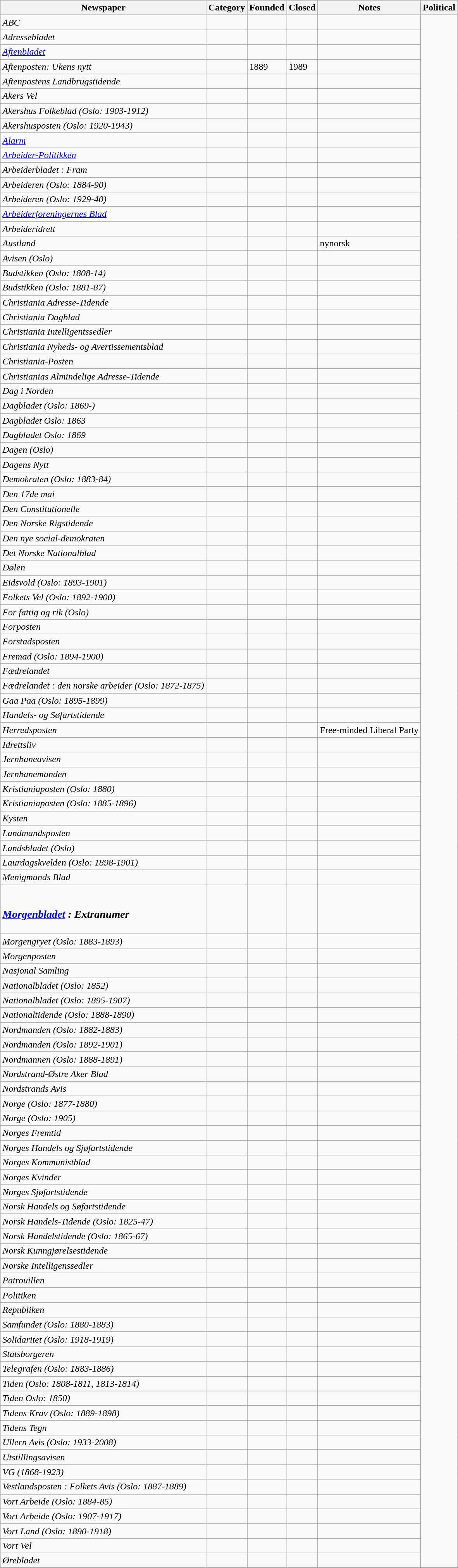<table class="wikitable sortable">
<tr>
<th>Newspaper</th>
<th>Category</th>
<th>Founded</th>
<th>Closed</th>
<th class="unsortable">Notes</th>
<th>Political</th>
</tr>
<tr>
<td><em>ABC</em></td>
<td></td>
<td></td>
<td></td>
<td></td>
</tr>
<tr>
<td><em>Adressebladet</em></td>
<td></td>
<td></td>
<td></td>
<td></td>
</tr>
<tr>
<td><em><a href='#'>Aftenbladet</a></em></td>
<td></td>
<td></td>
<td></td>
<td></td>
</tr>
<tr>
<td><em>Aftenposten: Ukens nytt</em></td>
<td></td>
<td>1889</td>
<td>1989</td>
<td></td>
</tr>
<tr>
<td><em>Aftenpostens Landbrugstidende</em></td>
<td></td>
<td></td>
<td></td>
<td></td>
</tr>
<tr>
<td><em>Akers Vel</em></td>
<td></td>
<td></td>
<td></td>
<td></td>
</tr>
<tr>
<td><em>Akershus Folkeblad (Oslo: 1903-1912)</em></td>
<td></td>
<td></td>
<td></td>
<td></td>
</tr>
<tr>
<td><em>Akershusposten (Oslo: 1920-1943)</em></td>
<td></td>
<td></td>
<td></td>
<td></td>
</tr>
<tr>
<td><em><a href='#'>Alarm</a></em></td>
<td></td>
<td></td>
<td></td>
<td></td>
</tr>
<tr>
<td><em><a href='#'>Arbeider-Politikken</a></em></td>
<td></td>
<td></td>
<td></td>
<td></td>
</tr>
<tr>
<td><em>Arbeiderbladet : Fram</em></td>
<td></td>
<td></td>
<td></td>
<td></td>
</tr>
<tr>
<td><em>Arbeideren (Oslo: 1884-90)</em></td>
<td></td>
<td></td>
<td></td>
<td></td>
</tr>
<tr>
<td><em>Arbeideren (Oslo: 1929-40)</em></td>
<td></td>
<td></td>
<td></td>
<td></td>
</tr>
<tr>
<td><em><a href='#'>Arbeiderforeningernes Blad</a></em></td>
<td></td>
<td></td>
<td></td>
<td></td>
</tr>
<tr>
<td><em>Arbeideridrett</em></td>
<td></td>
<td></td>
<td></td>
<td></td>
</tr>
<tr>
<td><em>Austland</em></td>
<td></td>
<td></td>
<td></td>
<td>nynorsk</td>
</tr>
<tr>
<td><em>Avisen (Oslo)</em></td>
<td></td>
<td></td>
<td></td>
<td></td>
</tr>
<tr>
<td><em>Budstikken (Oslo: 1808-14)</em></td>
<td></td>
<td></td>
<td></td>
<td></td>
</tr>
<tr>
<td><em>Budstikken (Oslo: 1881-87)</em></td>
<td></td>
<td></td>
<td></td>
<td></td>
</tr>
<tr>
<td><em>Christiania Adresse-Tidende</em></td>
<td></td>
<td></td>
<td></td>
<td></td>
</tr>
<tr>
<td><em>Christiania Dagblad</em></td>
<td></td>
<td></td>
<td></td>
<td></td>
</tr>
<tr>
<td><em>Christiania Intelligentssedler</em></td>
<td></td>
<td></td>
<td></td>
<td></td>
</tr>
<tr>
<td><em>Christiania Nyheds- og Avertissementsblad</em></td>
<td></td>
<td></td>
<td></td>
<td></td>
</tr>
<tr>
<td><em>Christiania-Posten</em></td>
<td></td>
<td></td>
<td></td>
<td></td>
</tr>
<tr>
<td><em>Christianias Almindelige Adresse-Tidende</em></td>
<td></td>
<td></td>
<td></td>
<td></td>
</tr>
<tr>
<td><em>Dag i Norden</em></td>
<td></td>
<td></td>
<td></td>
<td></td>
</tr>
<tr>
<td><em>Dagbladet (Oslo: 1869-)</em></td>
<td></td>
<td></td>
<td></td>
<td></td>
</tr>
<tr>
<td><em>Dagbladet Oslo: 1863</em></td>
<td></td>
<td></td>
<td></td>
<td></td>
</tr>
<tr>
<td><em>Dagbladet Oslo: 1869</em></td>
<td></td>
<td></td>
<td></td>
<td></td>
</tr>
<tr>
<td><em>Dagen (Oslo)</em></td>
<td></td>
<td></td>
<td></td>
<td></td>
</tr>
<tr>
<td><em>Dagens Nytt</em></td>
<td></td>
<td></td>
<td></td>
<td></td>
</tr>
<tr>
<td><em>Demokraten (Oslo: 1883-84)</em></td>
<td></td>
<td></td>
<td></td>
<td></td>
</tr>
<tr>
<td><em>Den 17de mai</em></td>
<td></td>
<td></td>
<td></td>
<td></td>
</tr>
<tr>
<td><em>Den Constitutionelle</em></td>
<td></td>
<td></td>
<td></td>
<td></td>
</tr>
<tr>
<td><em>Den Norske Rigstidende</em></td>
<td></td>
<td></td>
<td></td>
<td></td>
</tr>
<tr>
<td><em>Den nye social-demokraten</em></td>
<td></td>
<td></td>
<td></td>
<td></td>
</tr>
<tr>
<td><em>Det Norske Nationalblad</em></td>
<td></td>
<td></td>
<td></td>
<td></td>
</tr>
<tr>
<td><em>Dølen</em></td>
<td></td>
<td></td>
<td></td>
<td></td>
</tr>
<tr>
<td><em>Eidsvold (Oslo: 1893-1901)</em></td>
<td></td>
<td></td>
<td></td>
<td></td>
</tr>
<tr>
<td><em>Folkets Vel (Oslo: 1892-1900)</em></td>
<td></td>
<td></td>
<td></td>
<td></td>
</tr>
<tr>
<td><em>For fattig og rik (Oslo)</em></td>
<td></td>
<td></td>
<td></td>
<td></td>
</tr>
<tr>
<td><em>Forposten</em></td>
<td></td>
<td></td>
<td></td>
<td></td>
</tr>
<tr>
<td><em>Forstadsposten</em></td>
<td></td>
<td></td>
<td></td>
<td></td>
</tr>
<tr>
<td><em>Fremad (Oslo: 1894-1900)</em></td>
<td></td>
<td></td>
<td></td>
<td></td>
</tr>
<tr>
<td><em>Fædrelandet</em></td>
<td></td>
<td></td>
<td></td>
<td></td>
</tr>
<tr>
<td><em>Fædrelandet : den norske arbeider (Oslo: 1872-1875)</em></td>
<td></td>
<td></td>
<td></td>
<td></td>
</tr>
<tr>
<td><em>Gaa Paa (Oslo: 1895-1899)</em></td>
<td></td>
<td></td>
<td></td>
<td></td>
</tr>
<tr>
<td><em>Handels- og Søfartstidende</em></td>
<td></td>
<td></td>
<td></td>
<td></td>
</tr>
<tr>
<td><em>Herredsposten</em></td>
<td></td>
<td></td>
<td></td>
<td>Free-minded Liberal Party</td>
</tr>
<tr>
<td><em>Idrettsliv</em></td>
<td></td>
<td></td>
<td></td>
<td></td>
</tr>
<tr>
<td><em>Jernbaneavisen</em></td>
<td></td>
<td></td>
<td></td>
<td></td>
</tr>
<tr>
<td><em>Jernbanemanden</em></td>
<td></td>
<td></td>
<td></td>
<td></td>
</tr>
<tr>
<td><em>Kristianiaposten (Oslo: 1880)</em></td>
<td></td>
<td></td>
<td></td>
<td></td>
</tr>
<tr>
<td><em>Kristianiaposten (Oslo: 1885-1896)</em></td>
<td></td>
<td></td>
<td></td>
<td></td>
</tr>
<tr>
<td><em>Kysten</em></td>
<td></td>
<td></td>
<td></td>
<td></td>
</tr>
<tr>
<td><em>Landmandsposten</em></td>
<td></td>
<td></td>
<td></td>
<td></td>
</tr>
<tr>
<td><em>Landsbladet (Oslo)</em></td>
<td></td>
<td></td>
<td></td>
<td></td>
</tr>
<tr>
<td><em>Laurdagskvelden (Oslo: 1898-1901)</em></td>
<td></td>
<td></td>
<td></td>
<td></td>
</tr>
<tr>
<td><em>Menigmands Blad</em></td>
<td></td>
<td></td>
<td></td>
<td></td>
</tr>
<tr>
<td><br><h3><em><a href='#'>Morgenbladet</a> : Extranumer</em></h3></td>
<td></td>
<td></td>
<td></td>
<td></td>
</tr>
<tr>
<td><em>Morgengryet (Oslo: 1883-1893)</em></td>
<td></td>
<td></td>
<td></td>
<td></td>
</tr>
<tr>
<td><em>Morgenposten</em></td>
<td></td>
<td></td>
<td></td>
<td></td>
</tr>
<tr>
<td><em>Nasjonal Samling</em></td>
<td></td>
<td></td>
<td></td>
<td></td>
</tr>
<tr>
<td><em>Nationalbladet (Oslo: 1852)</em></td>
<td></td>
<td></td>
<td></td>
<td></td>
</tr>
<tr>
<td><em>Nationalbladet (Oslo: 1895-1907)</em></td>
<td></td>
<td></td>
<td></td>
<td></td>
</tr>
<tr>
<td><em>Nationaltidende (Oslo: 1888-1890)</em></td>
<td></td>
<td></td>
<td></td>
<td></td>
</tr>
<tr>
<td><em>Nordmanden (Oslo: 1882-1883)</em></td>
<td></td>
<td></td>
<td></td>
<td></td>
</tr>
<tr>
<td><em>Nordmanden (Oslo: 1892-1901)</em></td>
<td></td>
<td></td>
<td></td>
<td></td>
</tr>
<tr>
<td><em>Nordmannen (Oslo: 1888-1891)</em></td>
<td></td>
<td></td>
<td></td>
<td></td>
</tr>
<tr>
<td><em>Nordstrand-Østre Aker Blad</em></td>
<td></td>
<td></td>
<td></td>
<td></td>
</tr>
<tr>
<td><em>Nordstrands Avis</em></td>
<td></td>
<td></td>
<td></td>
<td></td>
</tr>
<tr>
<td><em>Norge (Oslo: 1877-1880)</em></td>
<td></td>
<td></td>
<td></td>
<td></td>
</tr>
<tr>
<td><em>Norge (Oslo: 1905)</em></td>
<td></td>
<td></td>
<td></td>
<td></td>
</tr>
<tr>
<td><em>Norges Fremtid</em></td>
<td></td>
<td></td>
<td></td>
<td></td>
</tr>
<tr>
<td><em>Norges Handels og Sjøfartstidende</em></td>
<td></td>
<td></td>
<td></td>
<td></td>
</tr>
<tr>
<td><em>Norges Kommunistblad</em></td>
<td></td>
<td></td>
<td></td>
<td></td>
</tr>
<tr>
<td><em>Norges Kvinder</em></td>
<td></td>
<td></td>
<td></td>
<td></td>
</tr>
<tr>
<td><em>Norges Sjøfartstidende</em></td>
<td></td>
<td></td>
<td></td>
<td></td>
</tr>
<tr>
<td><em>Norsk Handels og Søfartstidende</em></td>
<td></td>
<td></td>
<td></td>
<td></td>
</tr>
<tr>
<td><em>Norsk Handels-Tidende (Oslo: 1825-47)</em></td>
<td></td>
<td></td>
<td></td>
<td></td>
</tr>
<tr>
<td><em>Norsk Handelstidende (Oslo: 1865-67)</em></td>
<td></td>
<td></td>
<td></td>
<td></td>
</tr>
<tr>
<td><em>Norsk Kunngjørelsestidende</em></td>
<td></td>
<td></td>
<td></td>
<td></td>
</tr>
<tr>
<td><em>Norske Intelligenssedler</em></td>
<td></td>
<td></td>
<td></td>
<td></td>
</tr>
<tr>
<td><em>Patrouillen</em></td>
<td></td>
<td></td>
<td></td>
<td></td>
</tr>
<tr>
<td><em>Politiken</em></td>
<td></td>
<td></td>
<td></td>
<td></td>
</tr>
<tr>
<td><em>Republiken</em></td>
<td></td>
<td></td>
<td></td>
<td></td>
</tr>
<tr>
<td><em>Samfundet (Oslo: 1880-1883)</em></td>
<td></td>
<td></td>
<td></td>
<td></td>
</tr>
<tr>
<td><em>Solidaritet (Oslo: 1918-1919)</em></td>
<td></td>
<td></td>
<td></td>
<td></td>
</tr>
<tr>
<td><em>Statsborgeren</em></td>
<td></td>
<td></td>
<td></td>
<td></td>
</tr>
<tr>
<td><em>Telegrafen (Oslo: 1883-1886)</em></td>
<td></td>
<td></td>
<td></td>
<td></td>
</tr>
<tr>
<td><em>Tiden (Oslo: 1808-1811, 1813-1814)</em></td>
<td></td>
<td></td>
<td></td>
<td></td>
</tr>
<tr>
<td><em>Tiden Oslo: 1850)</em></td>
<td></td>
<td></td>
<td></td>
<td></td>
</tr>
<tr>
<td><em>Tidens Krav (Oslo: 1889-1898)</em></td>
<td></td>
<td></td>
<td></td>
<td></td>
</tr>
<tr>
<td><em>Tidens Tegn</em></td>
<td></td>
<td></td>
<td></td>
<td></td>
</tr>
<tr>
<td><em>Ullern Avis (Oslo: 1933-2008)</em></td>
<td></td>
<td></td>
<td></td>
<td></td>
</tr>
<tr>
<td><em>Utstillingsavisen</em></td>
<td></td>
<td></td>
<td></td>
<td></td>
</tr>
<tr>
<td><em>VG (1868-1923)</em></td>
<td></td>
<td></td>
<td></td>
<td></td>
</tr>
<tr>
<td><em>Vestlandsposten : Folkets Avis (Oslo: 1887-1889)</em></td>
<td></td>
<td></td>
<td></td>
<td></td>
</tr>
<tr>
<td><em>Vort Arbeide (Oslo: 1884-85)</em></td>
<td></td>
<td></td>
<td></td>
<td></td>
</tr>
<tr>
<td><em>Vort Arbeide (Oslo: 1907-1917)</em></td>
<td></td>
<td></td>
<td></td>
<td></td>
</tr>
<tr>
<td><em>Vort Land (Oslo: 1890-1918)</em></td>
<td></td>
<td></td>
<td></td>
<td></td>
</tr>
<tr>
<td><em>Vort Vel</em></td>
<td></td>
<td></td>
<td></td>
<td></td>
</tr>
<tr>
<td><em>Ørebladet</em></td>
<td></td>
<td></td>
<td></td>
<td></td>
</tr>
</table>
